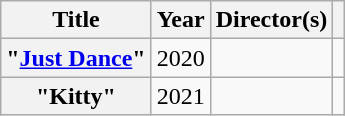<table class="wikitable plainrowheaders" style="text-align:center;">
<tr>
<th>Title</th>
<th>Year</th>
<th>Director(s)</th>
<th></th>
</tr>
<tr>
<th scope="row">"<a href='#'>Just Dance</a>"</th>
<td>2020</td>
<td></td>
<td></td>
</tr>
<tr>
<th scope="row">"Kitty"</th>
<td>2021</td>
<td></td>
<td></td>
</tr>
</table>
